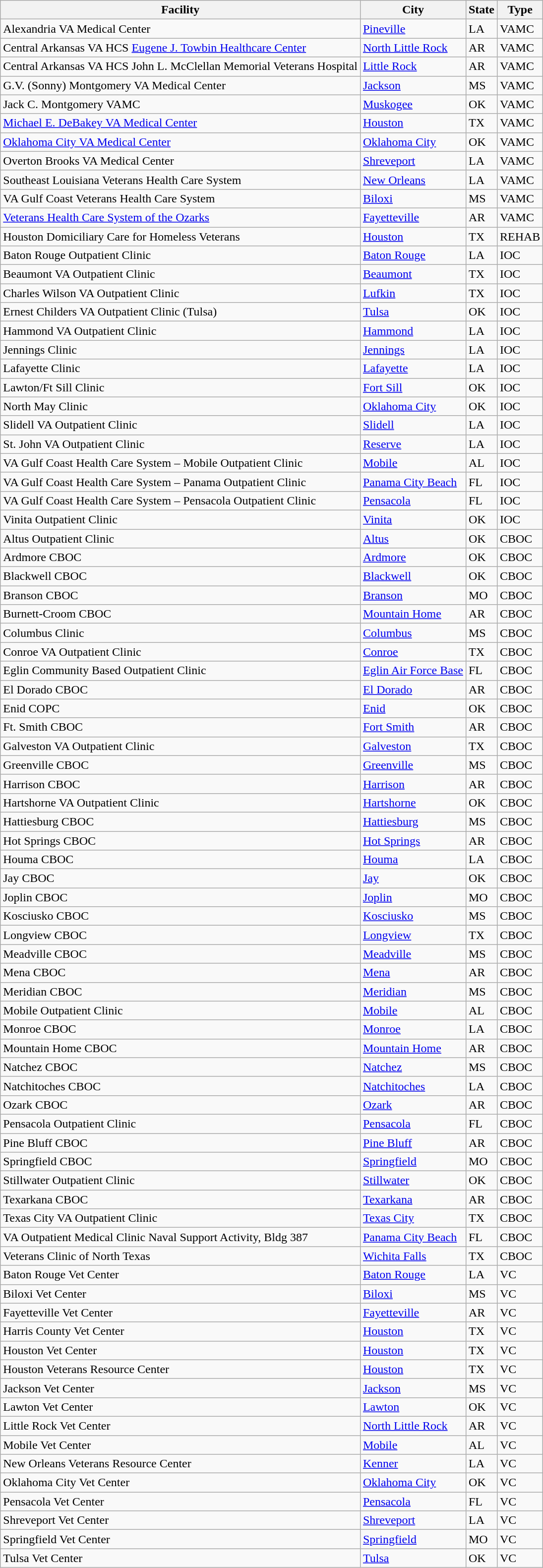<table id="VISN16" class="wikitable sortable">
<tr>
<th>Facility</th>
<th>City</th>
<th>State</th>
<th>Type</th>
</tr>
<tr>
<td>Alexandria VA Medical Center</td>
<td><a href='#'>Pineville</a></td>
<td>LA</td>
<td>VAMC</td>
</tr>
<tr>
<td>Central Arkansas VA HCS <a href='#'>Eugene J. Towbin Healthcare Center</a></td>
<td><a href='#'>North Little Rock</a></td>
<td>AR</td>
<td>VAMC</td>
</tr>
<tr>
<td>Central Arkansas VA HCS John L. McClellan Memorial Veterans Hospital</td>
<td><a href='#'>Little Rock</a></td>
<td>AR</td>
<td>VAMC</td>
</tr>
<tr>
<td>G.V. (Sonny) Montgomery VA Medical Center</td>
<td><a href='#'>Jackson</a></td>
<td>MS</td>
<td>VAMC</td>
</tr>
<tr>
<td>Jack C. Montgomery VAMC</td>
<td><a href='#'>Muskogee</a></td>
<td>OK</td>
<td>VAMC</td>
</tr>
<tr>
<td><a href='#'>Michael E. DeBakey VA Medical Center</a></td>
<td><a href='#'>Houston</a></td>
<td>TX</td>
<td>VAMC</td>
</tr>
<tr>
<td><a href='#'>Oklahoma City VA Medical Center</a></td>
<td><a href='#'>Oklahoma City</a></td>
<td>OK</td>
<td>VAMC</td>
</tr>
<tr>
<td>Overton Brooks VA Medical Center</td>
<td><a href='#'>Shreveport</a></td>
<td>LA</td>
<td>VAMC</td>
</tr>
<tr>
<td>Southeast Louisiana Veterans Health Care System</td>
<td><a href='#'>New Orleans</a></td>
<td>LA</td>
<td>VAMC</td>
</tr>
<tr>
<td>VA Gulf Coast Veterans Health Care System</td>
<td><a href='#'>Biloxi</a></td>
<td>MS</td>
<td>VAMC</td>
</tr>
<tr>
<td><a href='#'>Veterans Health Care System of the Ozarks</a></td>
<td><a href='#'>Fayetteville</a></td>
<td>AR</td>
<td>VAMC</td>
</tr>
<tr>
<td>Houston Domiciliary Care for Homeless Veterans</td>
<td><a href='#'>Houston</a></td>
<td>TX</td>
<td>REHAB</td>
</tr>
<tr>
<td>Baton Rouge Outpatient Clinic</td>
<td><a href='#'>Baton Rouge</a></td>
<td>LA</td>
<td>IOC</td>
</tr>
<tr>
<td>Beaumont VA Outpatient Clinic</td>
<td><a href='#'>Beaumont</a></td>
<td>TX</td>
<td>IOC</td>
</tr>
<tr>
<td>Charles Wilson VA Outpatient Clinic</td>
<td><a href='#'>Lufkin</a></td>
<td>TX</td>
<td>IOC</td>
</tr>
<tr>
<td>Ernest Childers VA Outpatient Clinic (Tulsa)</td>
<td><a href='#'>Tulsa</a></td>
<td>OK</td>
<td>IOC</td>
</tr>
<tr>
<td>Hammond VA Outpatient Clinic</td>
<td><a href='#'>Hammond</a></td>
<td>LA</td>
<td>IOC</td>
</tr>
<tr>
<td>Jennings Clinic</td>
<td><a href='#'>Jennings</a></td>
<td>LA</td>
<td>IOC</td>
</tr>
<tr>
<td>Lafayette Clinic</td>
<td><a href='#'>Lafayette</a></td>
<td>LA</td>
<td>IOC</td>
</tr>
<tr>
<td>Lawton/Ft Sill Clinic</td>
<td><a href='#'>Fort Sill</a></td>
<td>OK</td>
<td>IOC</td>
</tr>
<tr>
<td>North May Clinic</td>
<td><a href='#'>Oklahoma City</a></td>
<td>OK</td>
<td>IOC</td>
</tr>
<tr>
<td>Slidell VA Outpatient Clinic</td>
<td><a href='#'>Slidell</a></td>
<td>LA</td>
<td>IOC</td>
</tr>
<tr>
<td>St. John VA Outpatient Clinic</td>
<td><a href='#'>Reserve</a></td>
<td>LA</td>
<td>IOC</td>
</tr>
<tr>
<td>VA Gulf Coast Health Care System – Mobile Outpatient Clinic</td>
<td><a href='#'>Mobile</a></td>
<td>AL</td>
<td>IOC</td>
</tr>
<tr>
<td>VA Gulf Coast Health Care System – Panama Outpatient Clinic</td>
<td><a href='#'>Panama City Beach</a></td>
<td>FL</td>
<td>IOC</td>
</tr>
<tr>
<td>VA Gulf Coast Health Care System – Pensacola Outpatient Clinic</td>
<td><a href='#'>Pensacola</a></td>
<td>FL</td>
<td>IOC</td>
</tr>
<tr>
<td>Vinita Outpatient Clinic</td>
<td><a href='#'>Vinita</a></td>
<td>OK</td>
<td>IOC</td>
</tr>
<tr>
<td>Altus Outpatient Clinic</td>
<td><a href='#'>Altus</a></td>
<td>OK</td>
<td>CBOC</td>
</tr>
<tr>
<td>Ardmore CBOC</td>
<td><a href='#'>Ardmore</a></td>
<td>OK</td>
<td>CBOC</td>
</tr>
<tr>
<td>Blackwell CBOC</td>
<td><a href='#'>Blackwell</a></td>
<td>OK</td>
<td>CBOC</td>
</tr>
<tr>
<td>Branson CBOC</td>
<td><a href='#'>Branson</a></td>
<td>MO</td>
<td>CBOC</td>
</tr>
<tr>
<td>Burnett-Croom CBOC</td>
<td><a href='#'>Mountain Home</a></td>
<td>AR</td>
<td>CBOC</td>
</tr>
<tr>
<td>Columbus Clinic</td>
<td><a href='#'>Columbus</a></td>
<td>MS</td>
<td>CBOC</td>
</tr>
<tr>
<td>Conroe VA Outpatient Clinic</td>
<td><a href='#'>Conroe</a></td>
<td>TX</td>
<td>CBOC</td>
</tr>
<tr>
<td>Eglin Community Based Outpatient Clinic</td>
<td><a href='#'>Eglin Air Force Base</a></td>
<td>FL</td>
<td>CBOC</td>
</tr>
<tr>
<td>El Dorado CBOC</td>
<td><a href='#'>El Dorado</a></td>
<td>AR</td>
<td>CBOC</td>
</tr>
<tr>
<td>Enid COPC</td>
<td><a href='#'>Enid</a></td>
<td>OK</td>
<td>CBOC</td>
</tr>
<tr>
<td>Ft. Smith CBOC</td>
<td><a href='#'>Fort Smith</a></td>
<td>AR</td>
<td>CBOC</td>
</tr>
<tr>
<td>Galveston VA Outpatient Clinic</td>
<td><a href='#'>Galveston</a></td>
<td>TX</td>
<td>CBOC</td>
</tr>
<tr>
<td>Greenville CBOC</td>
<td><a href='#'>Greenville</a></td>
<td>MS</td>
<td>CBOC</td>
</tr>
<tr>
<td>Harrison CBOC</td>
<td><a href='#'>Harrison</a></td>
<td>AR</td>
<td>CBOC</td>
</tr>
<tr>
<td>Hartshorne VA Outpatient Clinic</td>
<td><a href='#'>Hartshorne</a></td>
<td>OK</td>
<td>CBOC</td>
</tr>
<tr>
<td>Hattiesburg CBOC</td>
<td><a href='#'>Hattiesburg</a></td>
<td>MS</td>
<td>CBOC</td>
</tr>
<tr>
<td>Hot Springs CBOC</td>
<td><a href='#'>Hot Springs</a></td>
<td>AR</td>
<td>CBOC</td>
</tr>
<tr>
<td>Houma CBOC</td>
<td><a href='#'>Houma</a></td>
<td>LA</td>
<td>CBOC</td>
</tr>
<tr>
<td>Jay CBOC</td>
<td><a href='#'>Jay</a></td>
<td>OK</td>
<td>CBOC</td>
</tr>
<tr>
<td>Joplin CBOC</td>
<td><a href='#'>Joplin</a></td>
<td>MO</td>
<td>CBOC</td>
</tr>
<tr>
<td>Kosciusko CBOC</td>
<td><a href='#'>Kosciusko</a></td>
<td>MS</td>
<td>CBOC</td>
</tr>
<tr>
<td>Longview CBOC</td>
<td><a href='#'>Longview</a></td>
<td>TX</td>
<td>CBOC</td>
</tr>
<tr>
<td>Meadville CBOC</td>
<td><a href='#'>Meadville</a></td>
<td>MS</td>
<td>CBOC</td>
</tr>
<tr>
<td>Mena CBOC</td>
<td><a href='#'>Mena</a></td>
<td>AR</td>
<td>CBOC</td>
</tr>
<tr>
<td>Meridian CBOC</td>
<td><a href='#'>Meridian</a></td>
<td>MS</td>
<td>CBOC</td>
</tr>
<tr>
<td>Mobile Outpatient Clinic</td>
<td><a href='#'>Mobile</a></td>
<td>AL</td>
<td>CBOC</td>
</tr>
<tr>
<td>Monroe CBOC</td>
<td><a href='#'>Monroe</a></td>
<td>LA</td>
<td>CBOC</td>
</tr>
<tr>
<td>Mountain Home CBOC</td>
<td><a href='#'>Mountain Home</a></td>
<td>AR</td>
<td>CBOC</td>
</tr>
<tr>
<td>Natchez CBOC</td>
<td><a href='#'>Natchez</a></td>
<td>MS</td>
<td>CBOC</td>
</tr>
<tr>
<td>Natchitoches CBOC</td>
<td><a href='#'>Natchitoches</a></td>
<td>LA</td>
<td>CBOC</td>
</tr>
<tr>
<td>Ozark CBOC</td>
<td><a href='#'>Ozark</a></td>
<td>AR</td>
<td>CBOC</td>
</tr>
<tr>
<td>Pensacola Outpatient Clinic</td>
<td><a href='#'>Pensacola</a></td>
<td>FL</td>
<td>CBOC</td>
</tr>
<tr>
<td>Pine Bluff CBOC</td>
<td><a href='#'>Pine Bluff</a></td>
<td>AR</td>
<td>CBOC</td>
</tr>
<tr>
<td>Springfield CBOC</td>
<td><a href='#'>Springfield</a></td>
<td>MO</td>
<td>CBOC</td>
</tr>
<tr>
<td>Stillwater Outpatient Clinic</td>
<td><a href='#'>Stillwater</a></td>
<td>OK</td>
<td>CBOC</td>
</tr>
<tr>
<td>Texarkana CBOC</td>
<td><a href='#'>Texarkana</a></td>
<td>AR</td>
<td>CBOC</td>
</tr>
<tr>
<td>Texas City VA Outpatient Clinic</td>
<td><a href='#'>Texas City</a></td>
<td>TX</td>
<td>CBOC</td>
</tr>
<tr>
<td>VA Outpatient Medical Clinic Naval Support Activity, Bldg 387</td>
<td><a href='#'>Panama City Beach</a></td>
<td>FL</td>
<td>CBOC</td>
</tr>
<tr>
<td>Veterans Clinic of North Texas</td>
<td><a href='#'>Wichita Falls</a></td>
<td>TX</td>
<td>CBOC</td>
</tr>
<tr>
<td>Baton Rouge Vet Center</td>
<td><a href='#'>Baton Rouge</a></td>
<td>LA</td>
<td>VC</td>
</tr>
<tr>
<td>Biloxi Vet Center</td>
<td><a href='#'>Biloxi</a></td>
<td>MS</td>
<td>VC</td>
</tr>
<tr>
<td>Fayetteville Vet Center</td>
<td><a href='#'>Fayetteville</a></td>
<td>AR</td>
<td>VC</td>
</tr>
<tr>
<td>Harris County Vet Center</td>
<td><a href='#'>Houston</a></td>
<td>TX</td>
<td>VC</td>
</tr>
<tr>
<td>Houston Vet Center</td>
<td><a href='#'>Houston</a></td>
<td>TX</td>
<td>VC</td>
</tr>
<tr>
<td>Houston Veterans Resource Center</td>
<td><a href='#'>Houston</a></td>
<td>TX</td>
<td>VC</td>
</tr>
<tr>
<td>Jackson Vet Center</td>
<td><a href='#'>Jackson</a></td>
<td>MS</td>
<td>VC</td>
</tr>
<tr>
<td>Lawton Vet Center</td>
<td><a href='#'>Lawton</a></td>
<td>OK</td>
<td>VC</td>
</tr>
<tr>
<td>Little Rock Vet Center</td>
<td><a href='#'>North Little Rock</a></td>
<td>AR</td>
<td>VC</td>
</tr>
<tr>
<td>Mobile Vet Center</td>
<td><a href='#'>Mobile</a></td>
<td>AL</td>
<td>VC</td>
</tr>
<tr>
<td>New Orleans Veterans Resource Center</td>
<td><a href='#'>Kenner</a></td>
<td>LA</td>
<td>VC</td>
</tr>
<tr>
<td>Oklahoma City Vet Center</td>
<td><a href='#'>Oklahoma City</a></td>
<td>OK</td>
<td>VC</td>
</tr>
<tr>
<td>Pensacola Vet Center</td>
<td><a href='#'>Pensacola</a></td>
<td>FL</td>
<td>VC</td>
</tr>
<tr>
<td>Shreveport Vet Center</td>
<td><a href='#'>Shreveport</a></td>
<td>LA</td>
<td>VC</td>
</tr>
<tr>
<td>Springfield Vet Center</td>
<td><a href='#'>Springfield</a></td>
<td>MO</td>
<td>VC</td>
</tr>
<tr>
<td>Tulsa Vet Center</td>
<td><a href='#'>Tulsa</a></td>
<td>OK</td>
<td>VC</td>
</tr>
</table>
